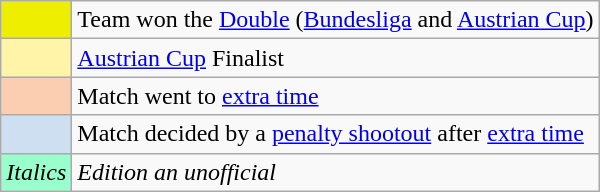<table class="wikitable">
<tr>
<td bgcolor="#eeee00" align="center"></td>
<td>Team won the <a href='#'>Double</a> (<a href='#'>Bundesliga</a> and <a href='#'>Austrian Cup</a>)</td>
</tr>
<tr>
<td align=center style="background-color:#fff4a7"></td>
<td><a href='#'>Austrian Cup</a> Finalist</td>
</tr>
<tr>
<td align=center style="background-color:#FBCEB1"></td>
<td>Match went to <a href='#'>extra time</a></td>
</tr>
<tr>
<td align=center style="background-color:#cedff2"></td>
<td>Match decided by a <a href='#'>penalty shootout</a> after <a href='#'>extra time</a></td>
</tr>
<tr>
<td align=center style="background-color:#9FC"><em>Italics</em></td>
<td><em>Edition an unofficial</em></td>
</tr>
</table>
